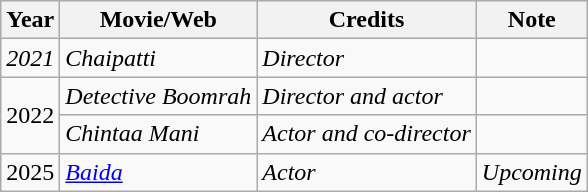<table class="wikitable">
<tr>
<th scope="col">Year</th>
<th scope="col">Movie/Web</th>
<th scope="col">Credits</th>
<th scope="col">Note</th>
</tr>
<tr>
<td><em>2021</em></td>
<td><em>Chaipatti</em></td>
<td><em>Director</em></td>
<td></td>
</tr>
<tr>
<td rowspan="2">2022</td>
<td><em>Detective Boomrah</em></td>
<td><em>Director and actor</em></td>
<td></td>
</tr>
<tr>
<td><em>Chintaa Mani</em></td>
<td><em>Actor and co-director</em></td>
<td></td>
</tr>
<tr>
<td>2025</td>
<td><a href='#'><em>Baida</em></a></td>
<td><em>Actor</em></td>
<td><em>Upcoming</em></td>
</tr>
</table>
